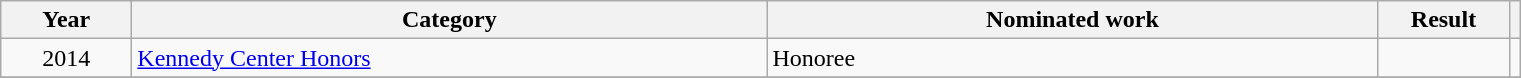<table class=wikitable>
<tr>
<th scope="col" style="width:5em;">Year</th>
<th scope="col" style="width:26em;">Category</th>
<th scope="col" style="width:25em;">Nominated work</th>
<th scope="col" style="width:5em;">Result</th>
<th></th>
</tr>
<tr>
<td style="text-align:center;">2014</td>
<td><a href='#'>Kennedy Center Honors</a></td>
<td>Honoree</td>
<td></td>
<td style="text-align:center;"></td>
</tr>
<tr>
</tr>
</table>
